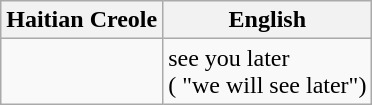<table class="wikitable">
<tr>
<th scope="col">Haitian Creole</th>
<th scope="col">English</th>
</tr>
<tr>
<td></td>
<td>see you later<br>( "we will see later")</td>
</tr>
</table>
